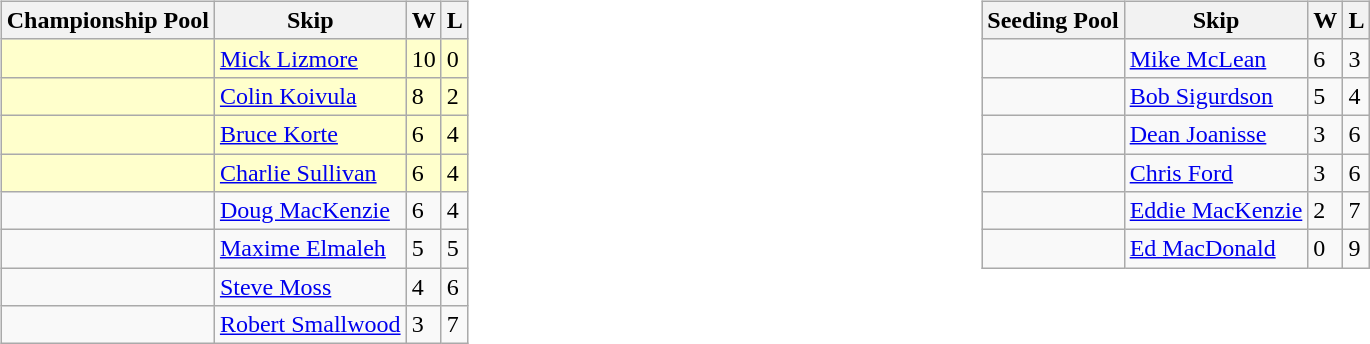<table>
<tr>
<td valign=top width=10%><br><table class="wikitable">
<tr>
<th>Championship Pool</th>
<th>Skip</th>
<th>W</th>
<th>L</th>
</tr>
<tr bgcolor=#ffffcc>
<td></td>
<td><a href='#'>Mick Lizmore</a></td>
<td>10</td>
<td>0</td>
</tr>
<tr bgcolor=#ffffcc>
<td></td>
<td><a href='#'>Colin Koivula</a></td>
<td>8</td>
<td>2</td>
</tr>
<tr bgcolor=#ffffcc>
<td></td>
<td><a href='#'>Bruce Korte</a></td>
<td>6</td>
<td>4</td>
</tr>
<tr bgcolor=#ffffcc>
<td></td>
<td><a href='#'>Charlie Sullivan</a></td>
<td>6</td>
<td>4</td>
</tr>
<tr>
<td></td>
<td><a href='#'>Doug MacKenzie</a></td>
<td>6</td>
<td>4</td>
</tr>
<tr>
<td></td>
<td><a href='#'>Maxime Elmaleh</a></td>
<td>5</td>
<td>5</td>
</tr>
<tr>
<td></td>
<td><a href='#'>Steve Moss</a></td>
<td>4</td>
<td>6</td>
</tr>
<tr>
<td></td>
<td><a href='#'>Robert Smallwood</a></td>
<td>3</td>
<td>7</td>
</tr>
</table>
</td>
<td valign=top width=10%><br><table class="wikitable">
<tr>
<th>Seeding Pool</th>
<th>Skip</th>
<th>W</th>
<th>L</th>
</tr>
<tr>
<td></td>
<td><a href='#'>Mike McLean</a></td>
<td>6</td>
<td>3</td>
</tr>
<tr>
<td></td>
<td><a href='#'>Bob Sigurdson</a></td>
<td>5</td>
<td>4</td>
</tr>
<tr>
<td></td>
<td><a href='#'>Dean Joanisse</a></td>
<td>3</td>
<td>6</td>
</tr>
<tr>
<td></td>
<td><a href='#'>Chris Ford</a></td>
<td>3</td>
<td>6</td>
</tr>
<tr>
<td></td>
<td><a href='#'>Eddie MacKenzie</a></td>
<td>2</td>
<td>7</td>
</tr>
<tr>
<td></td>
<td><a href='#'>Ed MacDonald</a></td>
<td>0</td>
<td>9</td>
</tr>
</table>
</td>
</tr>
</table>
